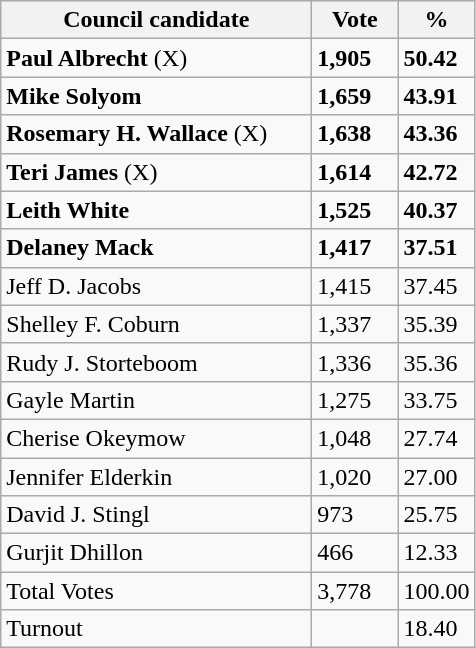<table class="wikitable">
<tr>
<th width="200px">Council candidate</th>
<th width="50px">Vote</th>
<th width="30px">%</th>
</tr>
<tr>
<td><strong>Paul Albrecht</strong> (X) </td>
<td><strong>1,905</strong></td>
<td><strong>50.42</strong></td>
</tr>
<tr>
<td><strong>Mike Solyom</strong> </td>
<td><strong>1,659</strong></td>
<td><strong>43.91</strong></td>
</tr>
<tr>
<td><strong>Rosemary H. Wallace</strong> (X) </td>
<td><strong>1,638</strong></td>
<td><strong>43.36</strong></td>
</tr>
<tr>
<td><strong>Teri James</strong> (X) </td>
<td><strong>1,614</strong></td>
<td><strong>42.72</strong></td>
</tr>
<tr>
<td><strong>Leith White</strong> </td>
<td><strong>1,525</strong></td>
<td><strong>40.37</strong></td>
</tr>
<tr>
<td><strong>Delaney Mack</strong> </td>
<td><strong>1,417</strong></td>
<td><strong>37.51</strong></td>
</tr>
<tr>
<td>Jeff D. Jacobs</td>
<td>1,415</td>
<td>37.45</td>
</tr>
<tr>
<td>Shelley F. Coburn</td>
<td>1,337</td>
<td>35.39</td>
</tr>
<tr>
<td>Rudy J. Storteboom</td>
<td>1,336</td>
<td>35.36</td>
</tr>
<tr>
<td>Gayle Martin</td>
<td>1,275</td>
<td>33.75</td>
</tr>
<tr>
<td>Cherise Okeymow</td>
<td>1,048</td>
<td>27.74</td>
</tr>
<tr>
<td>Jennifer Elderkin</td>
<td>1,020</td>
<td>27.00</td>
</tr>
<tr>
<td>David J. Stingl</td>
<td>973</td>
<td>25.75</td>
</tr>
<tr>
<td>Gurjit Dhillon</td>
<td>466</td>
<td>12.33</td>
</tr>
<tr>
<td>Total Votes</td>
<td>3,778</td>
<td>100.00</td>
</tr>
<tr>
<td>Turnout</td>
<td></td>
<td>18.40</td>
</tr>
</table>
